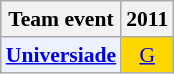<table class="wikitable" style="font-size: 90%; text-align:center">
<tr>
<th>Team event</th>
<th>2011</th>
</tr>
<tr>
<td bgcolor="#ECF2FF"; align="left"><strong><a href='#'>Universiade</a></strong></td>
<td bgcolor=gold><a href='#'>G</a></td>
</tr>
</table>
